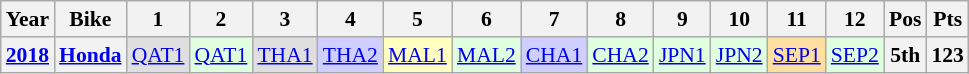<table class="wikitable" style="text-align:center; font-size:90%;">
<tr>
<th>Year</th>
<th>Bike</th>
<th>1</th>
<th>2</th>
<th>3</th>
<th>4</th>
<th>5</th>
<th>6</th>
<th>7</th>
<th>8</th>
<th>9</th>
<th>10</th>
<th>11</th>
<th>12</th>
<th>Pos</th>
<th>Pts</th>
</tr>
<tr>
<th><a href='#'>2018</a></th>
<th><a href='#'>Honda</a></th>
<td style="background:#DFDFDF;"><a href='#'>QAT1</a><br></td>
<td style="background:#DFFFDF;"><a href='#'>QAT1</a><br></td>
<td style="background:#DFDFDF;"><a href='#'>THA1</a><br></td>
<td style="background:#CFCFFF;"><a href='#'>THA2</a><br></td>
<td style="background:#FFFFBF;"><a href='#'>MAL1</a><br></td>
<td style="background:#DFFFDF;"><a href='#'>MAL2</a><br></td>
<td style="background:#CFCFFF;"><a href='#'>CHA1</a><br></td>
<td style="background:#DFFFDF;"><a href='#'>CHA2</a><br></td>
<td style="background:#DFFFDF;"><a href='#'>JPN1</a><br></td>
<td style="background:#DFFFDF;"><a href='#'>JPN2</a><br></td>
<td style="background:#FFDF9F;"><a href='#'>SEP1</a><br></td>
<td style="background:#DFFFDF;"><a href='#'>SEP2</a><br></td>
<th>5th</th>
<th>123</th>
</tr>
</table>
